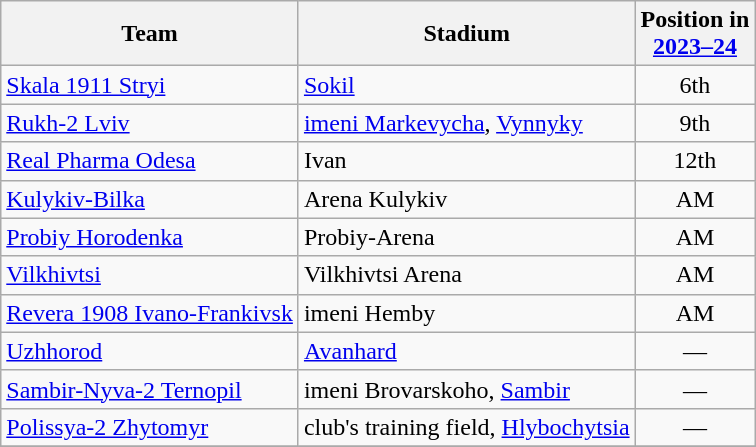<table class="wikitable sortable" style="text-align: left;">
<tr>
<th>Team</th>
<th>Stadium</th>
<th>Position in<br><a href='#'>2023–24</a></th>
</tr>
<tr>
<td><a href='#'>Skala 1911 Stryi</a></td>
<td><a href='#'>Sokil</a></td>
<td align="center">6th</td>
</tr>
<tr>
<td><a href='#'>Rukh-2 Lviv</a></td>
<td><a href='#'>imeni Markevycha</a>, <a href='#'>Vynnyky</a></td>
<td align="center">9th</td>
</tr>
<tr>
<td><a href='#'>Real Pharma Odesa</a></td>
<td>Ivan</td>
<td align="center">12th</td>
</tr>
<tr>
<td><a href='#'>Kulykiv-Bilka</a></td>
<td>Arena Kulykiv</td>
<td align="center">AM</td>
</tr>
<tr>
<td><a href='#'>Probiy Horodenka</a></td>
<td>Probiy-Arena</td>
<td align="center">AM</td>
</tr>
<tr>
<td><a href='#'>Vilkhivtsi</a></td>
<td>Vilkhivtsi Arena</td>
<td align="center">AM</td>
</tr>
<tr>
<td><a href='#'>Revera 1908 Ivano-Frankivsk</a></td>
<td>imeni Hemby</td>
<td align="center">AM</td>
</tr>
<tr>
<td><a href='#'>Uzhhorod</a></td>
<td><a href='#'>Avanhard</a></td>
<td align="center">—</td>
</tr>
<tr>
<td><a href='#'>Sambir-Nyva-2 Ternopil</a></td>
<td>imeni Brovarskoho, <a href='#'>Sambir</a></td>
<td align="center">—</td>
</tr>
<tr>
<td><a href='#'>Polissya-2 Zhytomyr</a></td>
<td>club's training field, <a href='#'>Hlybochytsia</a></td>
<td align="center">—</td>
</tr>
<tr>
</tr>
</table>
